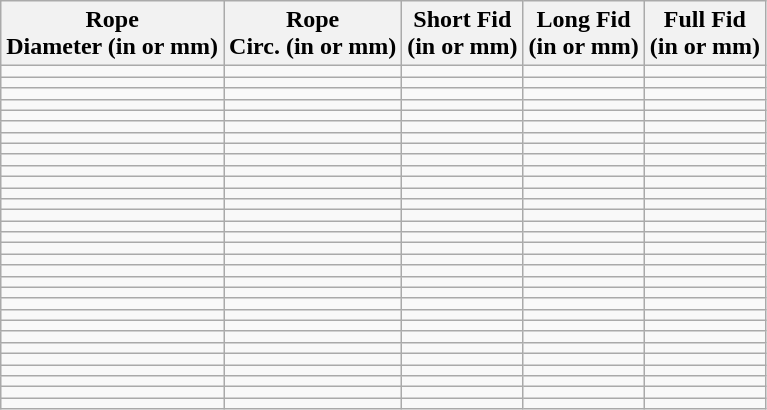<table class="wikitable" style="text-align:center">
<tr>
<th>Rope<br>Diameter (in or mm)</th>
<th>Rope<br>Circ. (in or mm)</th>
<th>Short Fid<br> (in or mm)</th>
<th>Long Fid<br>(in or mm)</th>
<th>Full Fid<br> (in or mm)</th>
</tr>
<tr>
<td></td>
<td></td>
<td></td>
<td></td>
<td></td>
</tr>
<tr>
<td></td>
<td></td>
<td></td>
<td></td>
<td></td>
</tr>
<tr>
<td></td>
<td></td>
<td></td>
<td></td>
<td></td>
</tr>
<tr>
<td></td>
<td></td>
<td></td>
<td></td>
<td></td>
</tr>
<tr>
<td></td>
<td></td>
<td></td>
<td></td>
<td></td>
</tr>
<tr>
<td></td>
<td></td>
<td></td>
<td></td>
<td></td>
</tr>
<tr>
<td></td>
<td></td>
<td></td>
<td></td>
<td></td>
</tr>
<tr>
<td></td>
<td></td>
<td></td>
<td></td>
<td></td>
</tr>
<tr>
<td></td>
<td></td>
<td></td>
<td></td>
<td></td>
</tr>
<tr>
<td></td>
<td></td>
<td></td>
<td></td>
<td></td>
</tr>
<tr>
<td></td>
<td></td>
<td></td>
<td></td>
<td></td>
</tr>
<tr>
<td></td>
<td></td>
<td></td>
<td></td>
<td></td>
</tr>
<tr>
<td></td>
<td></td>
<td></td>
<td></td>
<td></td>
</tr>
<tr>
<td></td>
<td></td>
<td></td>
<td></td>
<td></td>
</tr>
<tr>
<td></td>
<td></td>
<td></td>
<td></td>
<td></td>
</tr>
<tr>
<td></td>
<td></td>
<td></td>
<td></td>
<td></td>
</tr>
<tr>
<td></td>
<td></td>
<td></td>
<td></td>
<td></td>
</tr>
<tr>
<td></td>
<td></td>
<td></td>
<td></td>
<td></td>
</tr>
<tr>
<td></td>
<td></td>
<td></td>
<td></td>
<td></td>
</tr>
<tr>
<td></td>
<td></td>
<td></td>
<td></td>
<td></td>
</tr>
<tr>
<td></td>
<td></td>
<td></td>
<td></td>
<td></td>
</tr>
<tr>
<td></td>
<td></td>
<td></td>
<td></td>
<td></td>
</tr>
<tr>
<td></td>
<td></td>
<td></td>
<td></td>
<td></td>
</tr>
<tr>
<td></td>
<td></td>
<td></td>
<td></td>
<td></td>
</tr>
<tr>
<td></td>
<td></td>
<td></td>
<td></td>
<td></td>
</tr>
<tr>
<td></td>
<td></td>
<td></td>
<td></td>
<td></td>
</tr>
<tr>
<td></td>
<td></td>
<td></td>
<td></td>
<td></td>
</tr>
<tr>
<td></td>
<td></td>
<td></td>
<td></td>
<td></td>
</tr>
<tr>
<td></td>
<td></td>
<td></td>
<td></td>
<td></td>
</tr>
<tr>
<td></td>
<td></td>
<td></td>
<td></td>
<td></td>
</tr>
<tr>
<td></td>
<td></td>
<td></td>
<td></td>
<td></td>
</tr>
</table>
